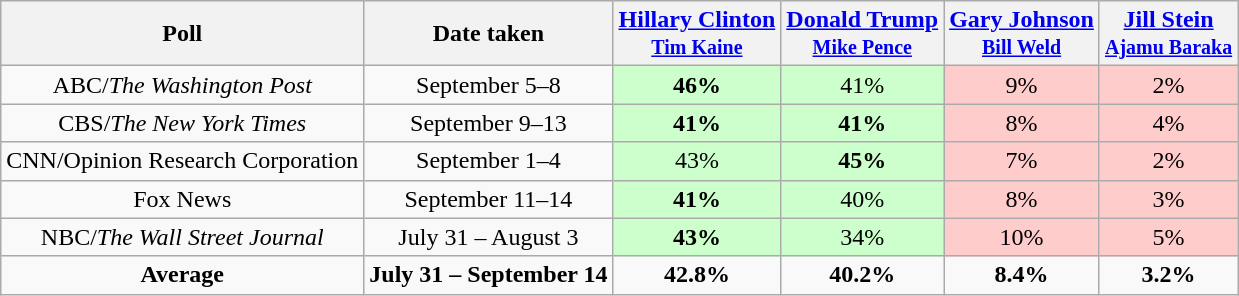<table class="wikitable" style="text-align:center;">
<tr>
<th>Poll</th>
<th>Date taken</th>
<th><a href='#'>Hillary Clinton</a><br><small><a href='#'>Tim Kaine</a><br></small></th>
<th><a href='#'>Donald Trump</a><br><small><a href='#'>Mike Pence</a><br></small></th>
<th><a href='#'>Gary Johnson</a><br><small><a href='#'>Bill Weld</a><br></small></th>
<th><a href='#'>Jill Stein</a><br><small><a href='#'>Ajamu Baraka</a><br></small></th>
</tr>
<tr>
<td>ABC/<em>The Washington Post</em></td>
<td>September 5–8</td>
<td style="background:#cfc;"><strong>46%</strong></td>
<td style="background:#cfc;">41%</td>
<td style="background:#fcc;">9%</td>
<td style="background:#fcc;">2%</td>
</tr>
<tr>
<td>CBS/<em>The New York Times</em></td>
<td>September 9–13</td>
<td style="background:#cfc;"><strong>41%</strong></td>
<td style="background:#cfc;"><strong>41%</strong></td>
<td style="background:#fcc;">8%</td>
<td style="background:#fcc;">4%</td>
</tr>
<tr>
<td>CNN/Opinion Research Corporation</td>
<td>September 1–4</td>
<td style="background:#cfc;">43%</td>
<td style="background:#cfc;"><strong>45%</strong></td>
<td style="background:#fcc;">7%</td>
<td style="background:#fcc;">2%</td>
</tr>
<tr>
<td>Fox News</td>
<td>September 11–14</td>
<td style="background:#cfc;"><strong>41%</strong></td>
<td style="background:#cfc;">40%</td>
<td style="background:#fcc;">8%</td>
<td style="background:#fcc;">3%</td>
</tr>
<tr>
<td>NBC/<em>The Wall Street Journal</em></td>
<td>July 31 – August 3</td>
<td style="background:#cfc;"><strong>43%</strong></td>
<td style="background:#cfc;">34%</td>
<td style="background:#fcc;">10%</td>
<td style="background:#fcc;">5%</td>
</tr>
<tr>
<td><strong>Average</strong></td>
<td><strong>July 31 – September 14</strong></td>
<td><strong>42.8%</strong></td>
<td><strong>40.2%</strong></td>
<td><strong>8.4%</strong></td>
<td><strong>3.2%</strong></td>
</tr>
</table>
